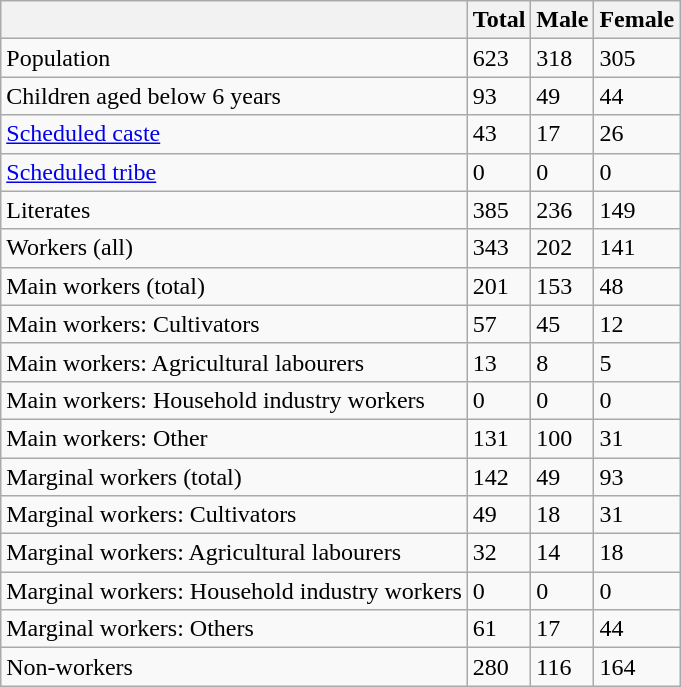<table class="wikitable sortable">
<tr>
<th></th>
<th>Total</th>
<th>Male</th>
<th>Female</th>
</tr>
<tr>
<td>Population</td>
<td>623</td>
<td>318</td>
<td>305</td>
</tr>
<tr>
<td>Children aged below 6 years</td>
<td>93</td>
<td>49</td>
<td>44</td>
</tr>
<tr>
<td><a href='#'>Scheduled caste</a></td>
<td>43</td>
<td>17</td>
<td>26</td>
</tr>
<tr>
<td><a href='#'>Scheduled tribe</a></td>
<td>0</td>
<td>0</td>
<td>0</td>
</tr>
<tr>
<td>Literates</td>
<td>385</td>
<td>236</td>
<td>149</td>
</tr>
<tr>
<td>Workers (all)</td>
<td>343</td>
<td>202</td>
<td>141</td>
</tr>
<tr>
<td>Main workers (total)</td>
<td>201</td>
<td>153</td>
<td>48</td>
</tr>
<tr>
<td>Main workers: Cultivators</td>
<td>57</td>
<td>45</td>
<td>12</td>
</tr>
<tr>
<td>Main workers: Agricultural labourers</td>
<td>13</td>
<td>8</td>
<td>5</td>
</tr>
<tr>
<td>Main workers: Household industry workers</td>
<td>0</td>
<td>0</td>
<td>0</td>
</tr>
<tr>
<td>Main workers: Other</td>
<td>131</td>
<td>100</td>
<td>31</td>
</tr>
<tr>
<td>Marginal workers (total)</td>
<td>142</td>
<td>49</td>
<td>93</td>
</tr>
<tr>
<td>Marginal workers: Cultivators</td>
<td>49</td>
<td>18</td>
<td>31</td>
</tr>
<tr>
<td>Marginal workers: Agricultural labourers</td>
<td>32</td>
<td>14</td>
<td>18</td>
</tr>
<tr>
<td>Marginal workers: Household industry workers</td>
<td>0</td>
<td>0</td>
<td>0</td>
</tr>
<tr>
<td>Marginal workers: Others</td>
<td>61</td>
<td>17</td>
<td>44</td>
</tr>
<tr>
<td>Non-workers</td>
<td>280</td>
<td>116</td>
<td>164</td>
</tr>
</table>
